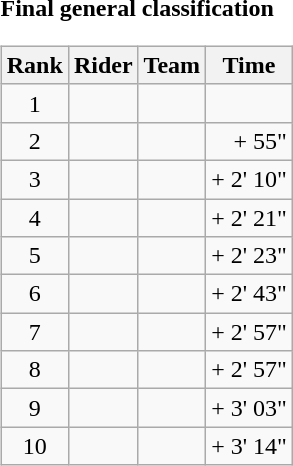<table>
<tr>
<td><strong>Final general classification</strong><br><table class="wikitable">
<tr>
<th scope="col">Rank</th>
<th scope="col">Rider</th>
<th scope="col">Team</th>
<th scope="col">Time</th>
</tr>
<tr>
<td style="text-align:center;">1</td>
<td></td>
<td></td>
<td style="text-align:right;"></td>
</tr>
<tr>
<td style="text-align:center;">2</td>
<td></td>
<td></td>
<td style="text-align:right;">+ 55"</td>
</tr>
<tr>
<td style="text-align:center;">3</td>
<td></td>
<td></td>
<td style="text-align:right;">+ 2' 10"</td>
</tr>
<tr>
<td style="text-align:center;">4</td>
<td></td>
<td></td>
<td style="text-align:right;">+ 2' 21"</td>
</tr>
<tr>
<td style="text-align:center;">5</td>
<td></td>
<td></td>
<td style="text-align:right;">+ 2' 23"</td>
</tr>
<tr>
<td style="text-align:center;">6</td>
<td></td>
<td></td>
<td style="text-align:right;">+ 2' 43"</td>
</tr>
<tr>
<td style="text-align:center;">7</td>
<td></td>
<td></td>
<td style="text-align:right;">+ 2' 57"</td>
</tr>
<tr>
<td style="text-align:center;">8</td>
<td></td>
<td></td>
<td style="text-align:right;">+ 2' 57"</td>
</tr>
<tr>
<td style="text-align:center;">9</td>
<td></td>
<td></td>
<td style="text-align:right;">+ 3' 03"</td>
</tr>
<tr>
<td style="text-align:center;">10</td>
<td></td>
<td></td>
<td style="text-align:right;">+ 3' 14"</td>
</tr>
</table>
</td>
</tr>
</table>
